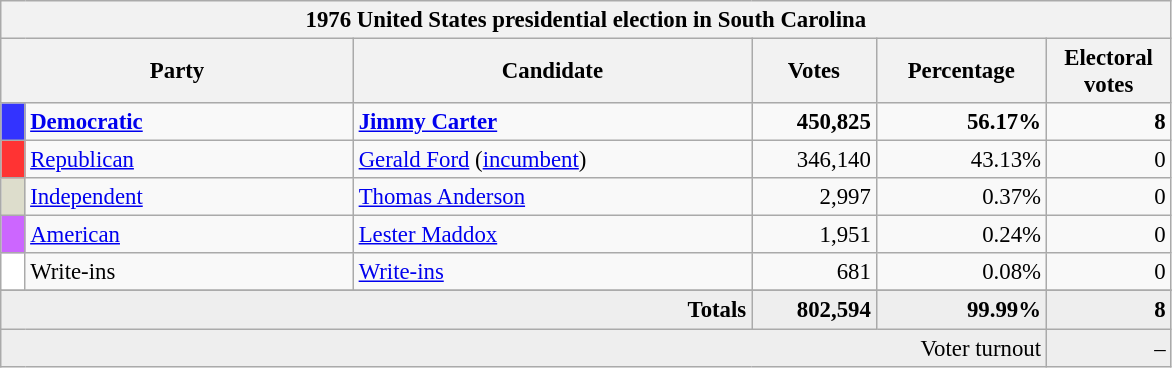<table class="wikitable" style="font-size: 95%;">
<tr>
<th colspan="6">1976 United States presidential election in South Carolina</th>
</tr>
<tr>
<th colspan="2" style="width: 15em">Party</th>
<th style="width: 17em">Candidate</th>
<th style="width: 5em">Votes</th>
<th style="width: 7em">Percentage</th>
<th style="width: 5em">Electoral votes</th>
</tr>
<tr>
<th style="background-color:#3333FF; width: 3px"></th>
<td style="width: 130px"><strong><a href='#'>Democratic</a></strong></td>
<td><strong><a href='#'>Jimmy Carter</a></strong></td>
<td align="right"><strong>450,825</strong></td>
<td align="right"><strong>56.17%</strong></td>
<td align="right"><strong>8</strong></td>
</tr>
<tr>
<th style="background-color:#FF3333; width: 3px"></th>
<td style="width: 130px"><a href='#'>Republican</a></td>
<td><a href='#'>Gerald Ford</a> (<a href='#'>incumbent</a>)</td>
<td align="right">346,140</td>
<td align="right">43.13%</td>
<td align="right">0</td>
</tr>
<tr>
<th style="background-color:#DDDDCC; width: 3px"></th>
<td style="width: 130px"><a href='#'>Independent</a></td>
<td><a href='#'>Thomas Anderson</a></td>
<td align="right">2,997</td>
<td align="right">0.37%</td>
<td align="right">0</td>
</tr>
<tr>
<th style="background-color:#CC66FF; width: 3px"></th>
<td style="width: 130px"><a href='#'>American</a></td>
<td><a href='#'>Lester Maddox</a></td>
<td align="right">1,951</td>
<td align="right">0.24%</td>
<td align="right">0</td>
</tr>
<tr>
<th style="background-color:#FFFFFF; width: 3px"></th>
<td style="width: 130px">Write-ins</td>
<td><a href='#'>Write-ins</a></td>
<td align="right">681</td>
<td align="right">0.08%</td>
<td align="right">0</td>
</tr>
<tr>
</tr>
<tr bgcolor="#EEEEEE">
<td colspan="3" align="right"><strong>Totals</strong></td>
<td align="right"><strong>802,594</strong></td>
<td align="right"><strong>99.99%</strong></td>
<td align="right"><strong>8</strong></td>
</tr>
<tr bgcolor="#EEEEEE">
<td colspan="5" align="right">Voter turnout</td>
<td colspan="1" align="right">–</td>
</tr>
</table>
